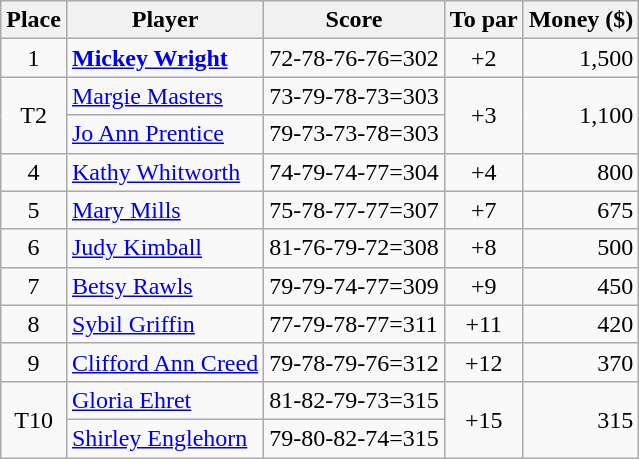<table class="wikitable">
<tr>
<th>Place</th>
<th>Player</th>
<th>Score</th>
<th>To par</th>
<th>Money ($)</th>
</tr>
<tr>
<td align=center>1</td>
<td> <strong><a href='#'>Mickey Wright</a></strong></td>
<td>72-78-76-76=302</td>
<td align=center>+2</td>
<td align=right>1,500</td>
</tr>
<tr>
<td align=center rowspan=2>T2</td>
<td> <a href='#'>Margie Masters</a></td>
<td>73-79-78-73=303</td>
<td align=center rowspan=2>+3</td>
<td align=right rowspan=2>1,100</td>
</tr>
<tr>
<td> <a href='#'>Jo Ann Prentice</a></td>
<td>79-73-73-78=303</td>
</tr>
<tr>
<td align=center>4</td>
<td> <a href='#'>Kathy Whitworth</a></td>
<td>74-79-74-77=304</td>
<td align=center>+4</td>
<td align=right>800</td>
</tr>
<tr>
<td align=center>5</td>
<td> <a href='#'>Mary Mills</a></td>
<td>75-78-77-77=307</td>
<td align=center>+7</td>
<td align=right>675</td>
</tr>
<tr>
<td align=center>6</td>
<td> <a href='#'>Judy Kimball</a></td>
<td>81-76-79-72=308</td>
<td align=center>+8</td>
<td align=right>500</td>
</tr>
<tr>
<td align=center>7</td>
<td> <a href='#'>Betsy Rawls</a></td>
<td>79-79-74-77=309</td>
<td align=center>+9</td>
<td align=right>450</td>
</tr>
<tr>
<td align=center>8</td>
<td> <a href='#'>Sybil Griffin</a></td>
<td>77-79-78-77=311</td>
<td align=center>+11</td>
<td align=right>420</td>
</tr>
<tr>
<td align=center>9</td>
<td> <a href='#'>Clifford Ann Creed</a></td>
<td>79-78-79-76=312</td>
<td align=center>+12</td>
<td align=right>370</td>
</tr>
<tr>
<td align=center rowspan=2>T10</td>
<td> <a href='#'>Gloria Ehret</a></td>
<td>81-82-79-73=315</td>
<td align=center rowspan=2>+15</td>
<td align=right rowspan=2>315</td>
</tr>
<tr>
<td> <a href='#'>Shirley Englehorn</a></td>
<td>79-80-82-74=315</td>
</tr>
</table>
